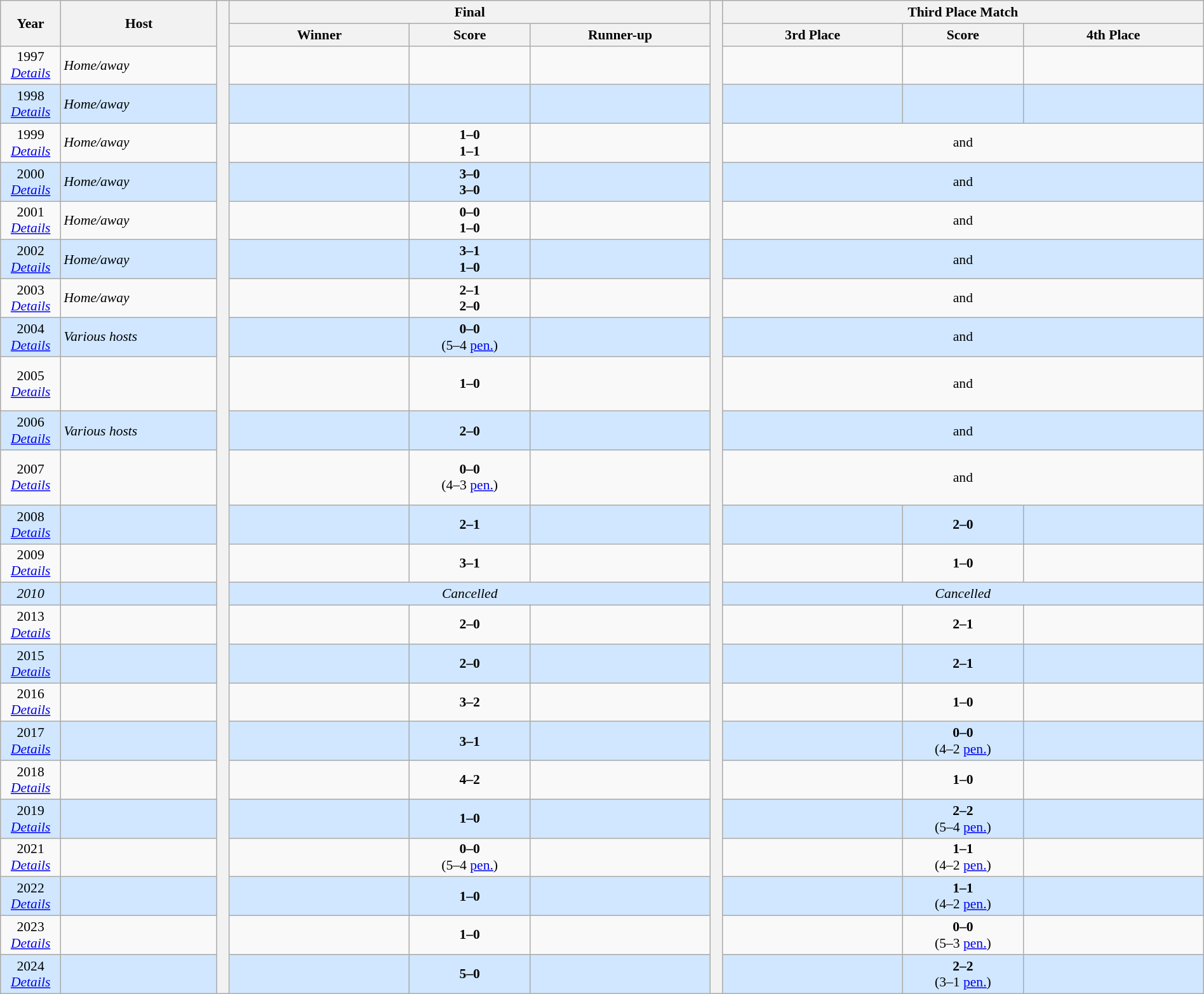<table class="wikitable" style="font-size: 90%; text-align: center; width: 100%;">
<tr>
<th rowspan="2" width="5%">Year</th>
<th rowspan="2" width="102">Host</th>
<th width="1%" rowspan="26"></th>
<th colspan="3">Final</th>
<th width="1%" rowspan="26"></th>
<th colspan="3">Third Place Match</th>
</tr>
<tr>
<th width="15%">Winner</th>
<th width="10%">Score</th>
<th width="15%">Runner-up</th>
<th width="15%">3rd Place</th>
<th width="10%">Score</th>
<th width="15%">4th Place</th>
</tr>
<tr>
<td>1997<br><em><a href='#'>Details</a></em></td>
<td align=left><em>Home/away</em></td>
<td><strong></strong></td>
<td></td>
<td></td>
<td></td>
<td></td>
<td></td>
</tr>
<tr bgcolor=#D0E7FF>
<td>1998<br><em><a href='#'>Details</a></em></td>
<td align=left><em>Home/away</em></td>
<td><strong></strong></td>
<td></td>
<td></td>
<td></td>
<td></td>
<td></td>
</tr>
<tr>
<td>1999<br><em><a href='#'>Details</a></em></td>
<td align=left><em>Home/away</em></td>
<td><strong></strong></td>
<td><strong>1–0</strong><br> <strong>1–1</strong></td>
<td></td>
<td colspan=3> and </td>
</tr>
<tr bgcolor=#D0E7FF>
<td>2000<br><em><a href='#'>Details</a></em></td>
<td align=left><em>Home/away</em></td>
<td><strong></strong></td>
<td><strong>3–0</strong><br> <strong>3–0</strong></td>
<td></td>
<td colspan=3> and </td>
</tr>
<tr>
<td>2001<br><em><a href='#'>Details</a></em></td>
<td align=left><em>Home/away</em></td>
<td><strong></strong></td>
<td><strong>0–0</strong><br> <strong>1–0</strong></td>
<td></td>
<td colspan=3> and </td>
</tr>
<tr bgcolor=#D0E7FF>
<td>2002<br><em><a href='#'>Details</a></em></td>
<td align=left><em>Home/away</em></td>
<td><strong></strong></td>
<td><strong>3–1</strong><br> <strong>1–0</strong></td>
<td></td>
<td colspan=3> and </td>
</tr>
<tr>
<td>2003<br><em><a href='#'>Details</a></em></td>
<td align=left><em>Home/away</em></td>
<td><strong></strong></td>
<td><strong>2–1</strong><br> <strong>2–0</strong></td>
<td></td>
<td colspan=3> and </td>
</tr>
<tr bgcolor=#D0E7FF>
<td>2004<br><em><a href='#'>Details</a></em></td>
<td align=left><em>Various hosts</em></td>
<td><strong></strong></td>
<td><strong>0–0</strong><br>(5–4 <a href='#'>pen.</a>)</td>
<td></td>
<td colspan=3> and </td>
</tr>
<tr>
<td>2005<br><em><a href='#'>Details</a></em></td>
<td align=left><br><br><br></td>
<td><strong></strong></td>
<td><strong>1–0</strong></td>
<td></td>
<td colspan=3> and </td>
</tr>
<tr bgcolor=#D0E7FF>
<td>2006<br><em><a href='#'>Details</a></em></td>
<td align=left><em>Various hosts</em></td>
<td><strong></strong></td>
<td><strong>2–0</strong></td>
<td></td>
<td colspan=3> and </td>
</tr>
<tr>
<td>2007<br><em><a href='#'>Details</a></em></td>
<td align=left><br><br><br></td>
<td><strong></strong></td>
<td><strong>0–0</strong><br> (4–3 <a href='#'>pen.</a>)</td>
<td></td>
<td colspan=3> and </td>
</tr>
<tr bgcolor=#D0E7FF>
<td>2008<br><em><a href='#'>Details</a></em></td>
<td align=left></td>
<td><strong></strong></td>
<td><strong>2–1</strong></td>
<td></td>
<td></td>
<td><strong>2–0</strong></td>
<td></td>
</tr>
<tr>
<td>2009<br><em><a href='#'>Details</a></em></td>
<td align=left></td>
<td><strong></strong></td>
<td><strong>3–1</strong></td>
<td></td>
<td></td>
<td><strong>1–0</strong></td>
<td></td>
</tr>
<tr bgcolor=#D0E7FF>
<td><em>2010</em></td>
<td align=left><em></em></td>
<td colspan="3"><em>Cancelled</em></td>
<td colspan="3"><em>Cancelled</em></td>
</tr>
<tr>
<td>2013<br><em><a href='#'>Details</a></em></td>
<td align=left></td>
<td><strong></strong></td>
<td><strong>2–0</strong></td>
<td></td>
<td></td>
<td><strong>2–1</strong></td>
<td></td>
</tr>
<tr bgcolor=#D0E7FF>
<td>2015<br><em><a href='#'>Details</a></em></td>
<td align=left></td>
<td><strong></strong></td>
<td><strong>2–0</strong></td>
<td></td>
<td></td>
<td><strong>2–1</strong></td>
<td></td>
</tr>
<tr>
<td>2016<br><em><a href='#'>Details</a></em></td>
<td align=left></td>
<td><strong></strong></td>
<td><strong>3–2</strong></td>
<td></td>
<td></td>
<td><strong>1–0</strong></td>
<td></td>
</tr>
<tr bgcolor=#D0E7FF>
<td>2017<br><em><a href='#'>Details</a></em></td>
<td align=left></td>
<td><strong></strong></td>
<td><strong>3–1</strong></td>
<td></td>
<td></td>
<td><strong>0–0</strong><br>(4–2 <a href='#'>pen.</a>)</td>
<td></td>
</tr>
<tr>
<td>2018<br><em><a href='#'>Details</a></em></td>
<td align=left></td>
<td><strong></strong></td>
<td><strong>4–2</strong> </td>
<td></td>
<td></td>
<td><strong>1–0</strong></td>
<td></td>
</tr>
<tr bgcolor=#D0E7FF>
<td>2019<br><em><a href='#'>Details</a></em></td>
<td align=left></td>
<td><strong></strong></td>
<td><strong>1–0</strong></td>
<td></td>
<td></td>
<td><strong>2–2</strong> <br>(5–4 <a href='#'>pen.</a>)</td>
<td></td>
</tr>
<tr>
<td>2021<br><em><a href='#'>Details</a></em></td>
<td align=left></td>
<td><strong></strong></td>
<td><strong>0–0</strong> <br> (5–4 <a href='#'>pen.</a>)</td>
<td></td>
<td></td>
<td><strong>1–1</strong> <br> (4–2 <a href='#'>pen.</a>)</td>
<td></td>
</tr>
<tr bgcolor=#D0E7FF>
<td>2022<br><em><a href='#'>Details</a></em></td>
<td align=left></td>
<td><strong></strong></td>
<td><strong>1–0</strong> </td>
<td></td>
<td></td>
<td><strong>1–1</strong> <br> (4–2 <a href='#'>pen.</a>)</td>
<td></td>
</tr>
<tr>
<td>2023<br><em><a href='#'>Details</a></em></td>
<td align=left></td>
<td><strong></strong></td>
<td><strong>1–0</strong></td>
<td></td>
<td></td>
<td><strong>0–0</strong><br>(5–3 <a href='#'>pen.</a>)</td>
<td></td>
</tr>
<tr bgcolor=#D0E7FF>
<td>2024<br><em><a href='#'>Details</a></em></td>
<td align=left></td>
<td><strong></strong></td>
<td><strong>5–0</strong></td>
<td></td>
<td></td>
<td><strong>2–2</strong><br>(3–1 <a href='#'>pen.</a>)</td>
<td></td>
</tr>
</table>
